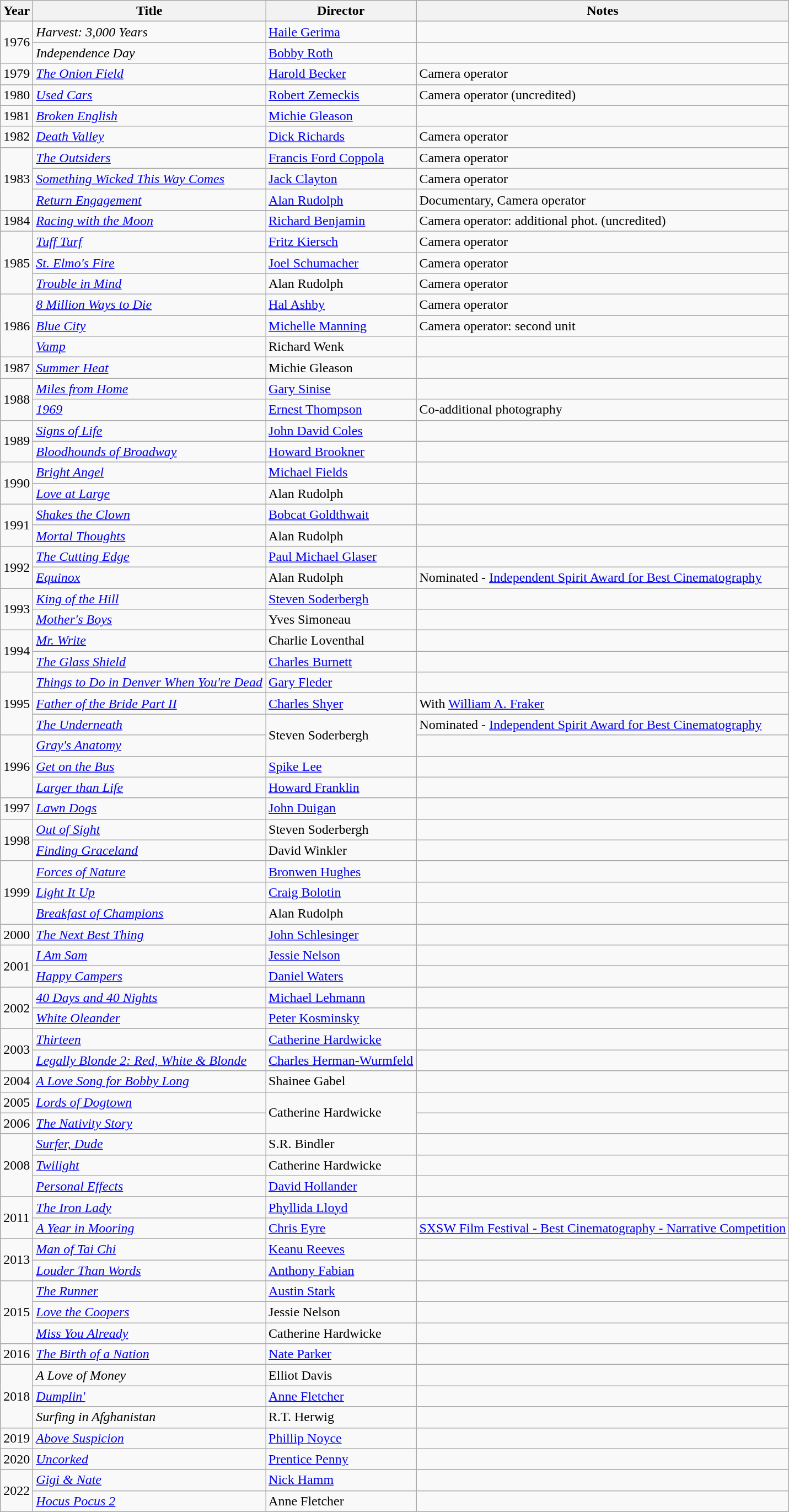<table class="wikitable">
<tr>
<th>Year</th>
<th>Title</th>
<th>Director</th>
<th>Notes</th>
</tr>
<tr>
<td rowspan=2>1976</td>
<td><em>Harvest: 3,000 Years</em></td>
<td><a href='#'>Haile Gerima</a></td>
<td></td>
</tr>
<tr>
<td><em>Independence Day</em></td>
<td><a href='#'>Bobby Roth</a></td>
<td></td>
</tr>
<tr>
<td>1979</td>
<td><em><a href='#'>The Onion Field</a></em></td>
<td><a href='#'>Harold Becker</a></td>
<td>Camera operator</td>
</tr>
<tr>
<td>1980</td>
<td><em><a href='#'>Used Cars</a></em></td>
<td><a href='#'>Robert Zemeckis</a></td>
<td>Camera operator (uncredited)</td>
</tr>
<tr>
<td>1981</td>
<td><em><a href='#'>Broken English</a></em></td>
<td><a href='#'>Michie Gleason</a></td>
<td></td>
</tr>
<tr>
<td>1982</td>
<td><em><a href='#'>Death Valley</a></em></td>
<td><a href='#'>Dick Richards</a></td>
<td>Camera operator</td>
</tr>
<tr>
<td rowspan=3>1983</td>
<td><em><a href='#'>The Outsiders</a></em></td>
<td><a href='#'>Francis Ford Coppola</a></td>
<td>Camera operator</td>
</tr>
<tr>
<td><em><a href='#'>Something Wicked This Way Comes</a></em></td>
<td><a href='#'>Jack Clayton</a></td>
<td>Camera operator</td>
</tr>
<tr>
<td><em><a href='#'>Return Engagement</a></em></td>
<td><a href='#'>Alan Rudolph</a></td>
<td>Documentary, Camera operator</td>
</tr>
<tr>
<td>1984</td>
<td><em><a href='#'>Racing with the Moon</a></em></td>
<td><a href='#'>Richard Benjamin</a></td>
<td>Camera operator: additional phot. (uncredited)</td>
</tr>
<tr>
<td rowspan=3>1985</td>
<td><em><a href='#'>Tuff Turf</a></em></td>
<td><a href='#'>Fritz Kiersch</a></td>
<td>Camera operator</td>
</tr>
<tr>
<td><em><a href='#'>St. Elmo's Fire</a></em></td>
<td><a href='#'>Joel Schumacher</a></td>
<td>Camera operator</td>
</tr>
<tr>
<td><em><a href='#'>Trouble in Mind</a></em></td>
<td>Alan Rudolph</td>
<td>Camera operator</td>
</tr>
<tr>
<td rowspan=3>1986</td>
<td><em><a href='#'>8 Million Ways to Die</a></em></td>
<td><a href='#'>Hal Ashby</a></td>
<td>Camera operator</td>
</tr>
<tr>
<td><em><a href='#'>Blue City</a></em></td>
<td><a href='#'>Michelle Manning</a></td>
<td>Camera operator: second unit</td>
</tr>
<tr>
<td><em><a href='#'>Vamp</a></em></td>
<td>Richard Wenk</td>
<td></td>
</tr>
<tr>
<td>1987</td>
<td><em><a href='#'>Summer Heat</a></em></td>
<td>Michie Gleason</td>
<td></td>
</tr>
<tr>
<td rowspan=2>1988</td>
<td><em><a href='#'>Miles from Home</a></em></td>
<td><a href='#'>Gary Sinise</a></td>
<td></td>
</tr>
<tr>
<td><em><a href='#'>1969</a></em></td>
<td><a href='#'>Ernest Thompson</a></td>
<td>Co-additional photography</td>
</tr>
<tr>
<td rowspan=2>1989</td>
<td><em><a href='#'>Signs of Life</a></em></td>
<td><a href='#'>John David Coles</a></td>
<td></td>
</tr>
<tr>
<td><em><a href='#'>Bloodhounds of Broadway</a></em></td>
<td><a href='#'>Howard Brookner</a></td>
<td></td>
</tr>
<tr>
<td rowspan=2>1990</td>
<td><em><a href='#'>Bright Angel</a></em></td>
<td><a href='#'>Michael Fields</a></td>
<td></td>
</tr>
<tr>
<td><em><a href='#'>Love at Large</a></em></td>
<td>Alan Rudolph</td>
<td></td>
</tr>
<tr>
<td rowspan=2>1991</td>
<td><em><a href='#'>Shakes the Clown</a></em></td>
<td><a href='#'>Bobcat Goldthwait</a></td>
<td></td>
</tr>
<tr>
<td><em><a href='#'>Mortal Thoughts</a></em></td>
<td>Alan Rudolph</td>
<td></td>
</tr>
<tr>
<td rowspan=2>1992</td>
<td><em><a href='#'>The Cutting Edge</a></em></td>
<td><a href='#'>Paul Michael Glaser</a></td>
<td></td>
</tr>
<tr>
<td><em><a href='#'>Equinox</a></em></td>
<td>Alan Rudolph</td>
<td>Nominated - <a href='#'>Independent Spirit Award for Best Cinematography</a></td>
</tr>
<tr>
<td rowspan=2>1993</td>
<td><em><a href='#'>King of the Hill</a></em></td>
<td><a href='#'>Steven Soderbergh</a></td>
<td></td>
</tr>
<tr>
<td><em><a href='#'>Mother's Boys</a></em></td>
<td>Yves Simoneau</td>
<td></td>
</tr>
<tr>
<td rowspan=2>1994</td>
<td><em><a href='#'>Mr. Write</a></em></td>
<td>Charlie Loventhal</td>
<td></td>
</tr>
<tr>
<td><em><a href='#'>The Glass Shield</a></em></td>
<td><a href='#'>Charles Burnett</a></td>
<td></td>
</tr>
<tr>
<td rowspan=3>1995</td>
<td><em><a href='#'>Things to Do in Denver When You're Dead</a></em></td>
<td><a href='#'>Gary Fleder</a></td>
<td></td>
</tr>
<tr>
<td><em><a href='#'>Father of the Bride Part II</a></em></td>
<td><a href='#'>Charles Shyer</a></td>
<td>With <a href='#'>William A. Fraker</a></td>
</tr>
<tr>
<td><em><a href='#'>The Underneath</a></em></td>
<td rowspan=2>Steven Soderbergh</td>
<td>Nominated - <a href='#'>Independent Spirit Award for Best Cinematography</a></td>
</tr>
<tr>
<td rowspan=3>1996</td>
<td><em><a href='#'>Gray's Anatomy</a></em></td>
<td></td>
</tr>
<tr>
<td><em><a href='#'>Get on the Bus</a></em></td>
<td><a href='#'>Spike Lee</a></td>
<td></td>
</tr>
<tr>
<td><em><a href='#'>Larger than Life</a></em></td>
<td><a href='#'>Howard Franklin</a></td>
<td></td>
</tr>
<tr>
<td>1997</td>
<td><em><a href='#'>Lawn Dogs</a></em></td>
<td><a href='#'>John Duigan</a></td>
<td></td>
</tr>
<tr>
<td rowspan=2>1998</td>
<td><em><a href='#'>Out of Sight</a></em></td>
<td>Steven Soderbergh</td>
<td></td>
</tr>
<tr>
<td><em><a href='#'>Finding Graceland</a></em></td>
<td>David Winkler</td>
<td></td>
</tr>
<tr>
<td rowspan=3>1999</td>
<td><em><a href='#'>Forces of Nature</a></em></td>
<td><a href='#'>Bronwen Hughes</a></td>
<td></td>
</tr>
<tr>
<td><em><a href='#'>Light It Up</a></em></td>
<td><a href='#'>Craig Bolotin</a></td>
<td></td>
</tr>
<tr>
<td><em><a href='#'>Breakfast of Champions</a></em></td>
<td>Alan Rudolph</td>
<td></td>
</tr>
<tr>
<td>2000</td>
<td><em><a href='#'>The Next Best Thing</a></em></td>
<td><a href='#'>John Schlesinger</a></td>
<td></td>
</tr>
<tr>
<td rowspan=2>2001</td>
<td><em><a href='#'>I Am Sam</a></em></td>
<td><a href='#'>Jessie Nelson</a></td>
<td></td>
</tr>
<tr>
<td><em><a href='#'>Happy Campers</a></em></td>
<td><a href='#'>Daniel Waters</a></td>
<td></td>
</tr>
<tr>
<td rowspan=2>2002</td>
<td><em><a href='#'>40 Days and 40 Nights</a></em></td>
<td><a href='#'>Michael Lehmann</a></td>
<td></td>
</tr>
<tr>
<td><em><a href='#'>White Oleander</a></em></td>
<td><a href='#'>Peter Kosminsky</a></td>
<td></td>
</tr>
<tr>
<td rowspan=2>2003</td>
<td><em><a href='#'>Thirteen</a></em></td>
<td><a href='#'>Catherine Hardwicke</a></td>
<td></td>
</tr>
<tr>
<td><em><a href='#'>Legally Blonde 2: Red, White & Blonde</a></em></td>
<td><a href='#'>Charles Herman-Wurmfeld</a></td>
<td></td>
</tr>
<tr>
<td>2004</td>
<td><em><a href='#'>A Love Song for Bobby Long</a></em></td>
<td>Shainee Gabel</td>
<td></td>
</tr>
<tr>
<td>2005</td>
<td><em><a href='#'>Lords of Dogtown</a></em></td>
<td rowspan=2>Catherine Hardwicke</td>
<td></td>
</tr>
<tr>
<td>2006</td>
<td><em><a href='#'>The Nativity Story</a></em></td>
<td></td>
</tr>
<tr>
<td rowspan=3>2008</td>
<td><em><a href='#'>Surfer, Dude</a></em></td>
<td>S.R. Bindler</td>
<td></td>
</tr>
<tr>
<td><em><a href='#'>Twilight</a></em></td>
<td>Catherine Hardwicke</td>
<td></td>
</tr>
<tr>
<td><em><a href='#'>Personal Effects</a></em></td>
<td><a href='#'>David Hollander</a></td>
<td></td>
</tr>
<tr>
<td rowspan=2>2011</td>
<td><em><a href='#'>The Iron Lady</a></em></td>
<td><a href='#'>Phyllida Lloyd</a></td>
<td></td>
</tr>
<tr>
<td><em><a href='#'>A Year in Mooring</a></em></td>
<td><a href='#'>Chris Eyre</a></td>
<td><a href='#'>SXSW Film Festival - Best Cinematography - Narrative Competition</a></td>
</tr>
<tr>
<td rowspan=2>2013</td>
<td><em><a href='#'>Man of Tai Chi</a></em></td>
<td><a href='#'>Keanu Reeves</a></td>
<td></td>
</tr>
<tr>
<td><em><a href='#'>Louder Than Words</a></em></td>
<td><a href='#'>Anthony Fabian</a></td>
<td></td>
</tr>
<tr>
<td rowspan=3>2015</td>
<td><em><a href='#'>The Runner</a></em></td>
<td><a href='#'>Austin Stark</a></td>
<td></td>
</tr>
<tr>
<td><em><a href='#'>Love the Coopers</a></em></td>
<td>Jessie Nelson</td>
<td></td>
</tr>
<tr>
<td><em><a href='#'>Miss You Already</a></em></td>
<td>Catherine Hardwicke</td>
<td></td>
</tr>
<tr>
<td>2016</td>
<td><em><a href='#'>The Birth of a Nation</a></em></td>
<td><a href='#'>Nate Parker</a></td>
<td></td>
</tr>
<tr>
<td rowspan=3>2018</td>
<td><em>A Love of Money</em></td>
<td>Elliot Davis</td>
<td></td>
</tr>
<tr>
<td><em><a href='#'>Dumplin'</a></em></td>
<td><a href='#'>Anne Fletcher</a></td>
<td></td>
</tr>
<tr>
<td><em>Surfing in Afghanistan</em></td>
<td>R.T. Herwig</td>
<td></td>
</tr>
<tr>
<td>2019</td>
<td><em><a href='#'>Above Suspicion</a></em></td>
<td><a href='#'>Phillip Noyce</a></td>
<td></td>
</tr>
<tr>
<td>2020</td>
<td><em><a href='#'>Uncorked</a></em></td>
<td><a href='#'>Prentice Penny</a></td>
<td></td>
</tr>
<tr>
<td rowspan=2>2022</td>
<td><em><a href='#'>Gigi & Nate</a></em></td>
<td><a href='#'>Nick Hamm</a></td>
</tr>
<tr>
<td><em><a href='#'>Hocus Pocus 2</a></em></td>
<td>Anne Fletcher</td>
<td></td>
</tr>
</table>
